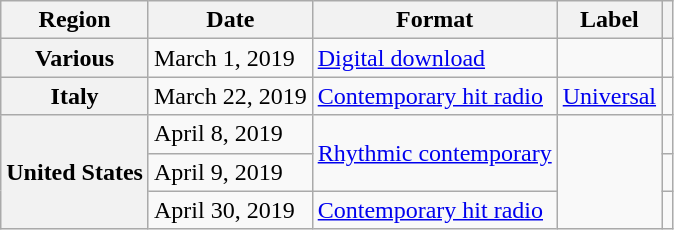<table class="wikitable plainrowheaders">
<tr>
<th scope="col">Region</th>
<th scope="col">Date</th>
<th scope="col">Format</th>
<th scope="col">Label</th>
<th scope="col" colspan="1"></th>
</tr>
<tr>
<th scope="row">Various</th>
<td>March 1, 2019</td>
<td><a href='#'>Digital download</a></td>
<td></td>
<td></td>
</tr>
<tr>
<th scope="row">Italy</th>
<td>March 22, 2019</td>
<td><a href='#'>Contemporary hit radio</a></td>
<td><a href='#'>Universal</a></td>
<td></td>
</tr>
<tr>
<th scope="row" rowspan="3">United States</th>
<td>April 8, 2019</td>
<td rowspan="2"><a href='#'>Rhythmic contemporary</a></td>
<td rowspan="3"></td>
<td></td>
</tr>
<tr>
<td>April 9, 2019</td>
<td></td>
</tr>
<tr>
<td>April 30, 2019</td>
<td><a href='#'>Contemporary hit radio</a></td>
<td></td>
</tr>
</table>
